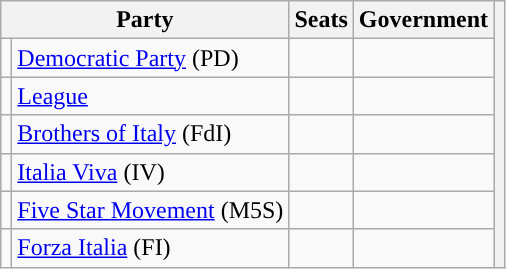<table class=wikitable>
<tr>
<th colspan=2>Party</th>
<th>Seats</th>
<th>Government</th>
<th rowspan=7></th>
</tr>
<tr>
<td></td>
<td><a href='#'>Democratic Party</a> (PD)</td>
<td></td>
<td></td>
</tr>
<tr>
<td></td>
<td><a href='#'>League</a></td>
<td></td>
<td></td>
</tr>
<tr>
<td></td>
<td><a href='#'>Brothers of Italy</a> (FdI)</td>
<td></td>
<td></td>
</tr>
<tr>
<td></td>
<td><a href='#'>Italia Viva</a> (IV)</td>
<td></td>
<td></td>
</tr>
<tr>
<td></td>
<td><a href='#'>Five Star Movement</a> (M5S)</td>
<td></td>
<td></td>
</tr>
<tr>
<td></td>
<td><a href='#'>Forza Italia</a> (FI)</td>
<td></td>
<td></td>
</tr>
</table>
